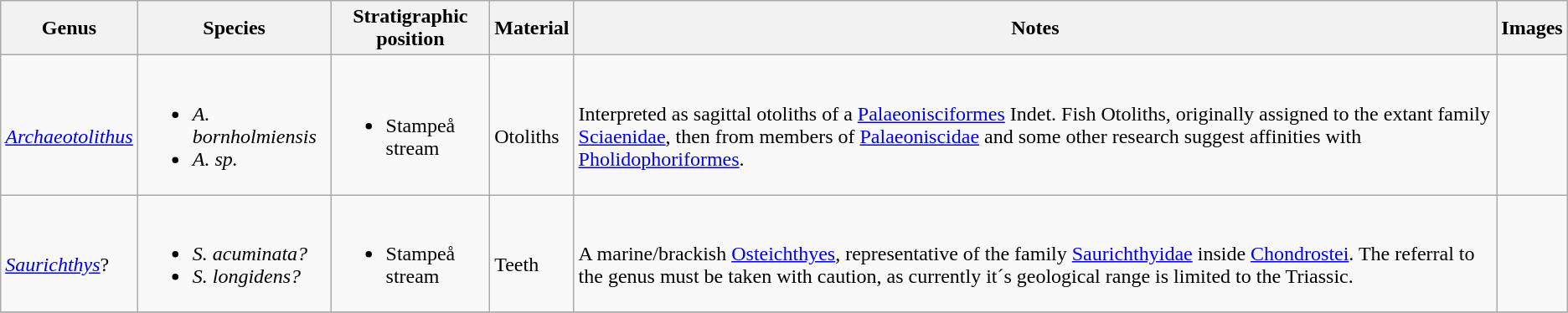<table class = "wikitable">
<tr>
<th>Genus</th>
<th>Species</th>
<th>Stratigraphic position</th>
<th>Material</th>
<th>Notes</th>
<th>Images</th>
</tr>
<tr>
<td><br><em><a href='#'>Archaeotolithus</a></em></td>
<td><br><ul><li><em>A. bornholmiensis</em></li><li><em>A. sp.</em></li></ul></td>
<td><br><ul><li>Stampeå stream</li></ul></td>
<td><br>Otoliths</td>
<td><br>Interpreted as sagittal otoliths of a <a href='#'>Palaeonisciformes</a> Indet. Fish Otoliths, originally assigned to the extant family <a href='#'>Sciaenidae</a>, then from members of <a href='#'>Palaeoniscidae</a> and some other research suggest affinities with <a href='#'>Pholidophoriformes</a>.</td>
<td></td>
</tr>
<tr>
<td><br><em><a href='#'>Saurichthys</a></em>?</td>
<td><br><ul><li><em>S. acuminata?</em></li><li><em>S. longidens?</em></li></ul></td>
<td><br><ul><li>Stampeå stream</li></ul></td>
<td><br>Teeth</td>
<td><br>A marine/brackish <a href='#'>Osteichthyes</a>, representative of the family <a href='#'>Saurichthyidae</a> inside <a href='#'>Chondrostei</a>. The referral to the genus must be taken with caution, as currently it´s geological range is limited to the Triassic.</td>
<td><br></td>
</tr>
<tr>
</tr>
</table>
